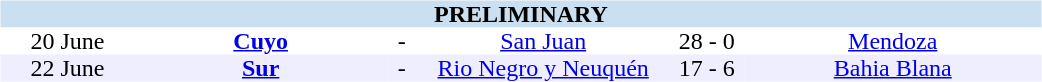<table table width=700>
<tr>
<td width=700 valign="top"><br><table border=0 cellspacing=0 cellpadding=0 style="font-size: 100%; border-collapse: collapse;" width=100%>
<tr bgcolor="#CADFF0">
<td style="font-size:100%"; align="center" colspan="6"><strong>PRELIMINARY</strong></td>
</tr>
<tr align=center bgcolor=#FFFFFF>
<td width=90>20 June</td>
<td width=170><strong><a href='#'>Cuyo</a></strong></td>
<td width=20>-</td>
<td width=170><a href='#'>San Juan</a></td>
<td width=50>28 - 0</td>
<td width=200><a href='#'>Mendoza</a></td>
</tr>
<tr align=center bgcolor=#EEEEFF>
<td width=90>22 June</td>
<td width=170><strong><a href='#'>Sur</a></strong></td>
<td width=20>-</td>
<td width=170><a href='#'>Rio Negro y Neuquén</a></td>
<td width=50>17 - 6</td>
<td width=200><a href='#'>Bahia Blana</a></td>
</tr>
</table>
</td>
</tr>
</table>
